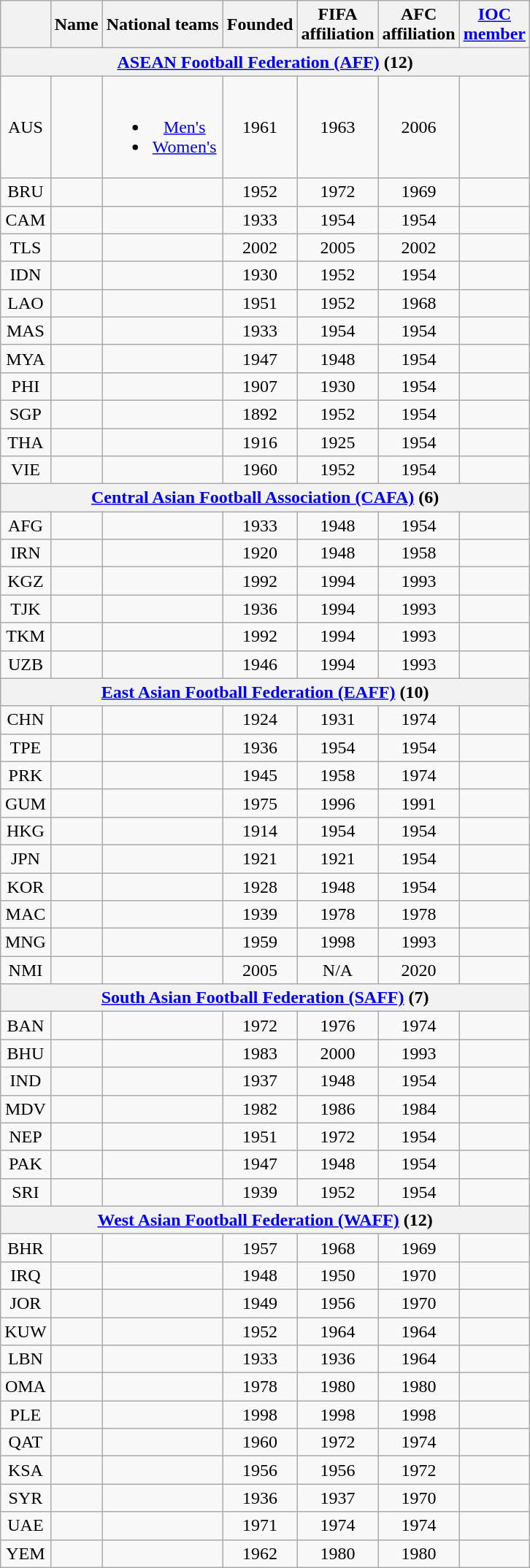<table class="wikitable sortable" style="text-align:center;">
<tr>
<th><a href='#'></a></th>
<th>Name</th>
<th class="unsortable">National teams</th>
<th>Founded</th>
<th>FIFA<br>affiliation</th>
<th>AFC<br>affiliation</th>
<th><a href='#'>IOC</a><br><a href='#'>member</a></th>
</tr>
<tr>
<th colspan="7"><a href='#'>ASEAN Football Federation (AFF)</a> (12)</th>
</tr>
<tr>
<td>AUS</td>
<td style="text-align:left;"></td>
<td><ul><br><li><a href='#'>Men's</a></li>
<li><a href='#'>Women's</a></li>
</ul></td>
<td>1961</td>
<td>1963</td>
<td>2006</td>
<td></td>
</tr>
<tr>
<td>BRU</td>
<td style="text-align:left;"></td>
<td></td>
<td>1952</td>
<td>1972</td>
<td>1969</td>
<td></td>
</tr>
<tr>
<td>CAM</td>
<td style="text-align:left;"></td>
<td></td>
<td>1933</td>
<td>1954</td>
<td>1954</td>
<td></td>
</tr>
<tr>
<td>TLS</td>
<td style="text-align:left;"></td>
<td></td>
<td>2002</td>
<td>2005</td>
<td>2002</td>
<td></td>
</tr>
<tr>
<td>IDN</td>
<td style="text-align:left;"></td>
<td></td>
<td>1930</td>
<td>1952</td>
<td>1954</td>
<td></td>
</tr>
<tr>
<td>LAO</td>
<td style="text-align:left;"></td>
<td></td>
<td>1951</td>
<td>1952</td>
<td>1968</td>
<td></td>
</tr>
<tr>
<td>MAS</td>
<td style="text-align:left;"></td>
<td></td>
<td>1933</td>
<td>1954</td>
<td>1954</td>
<td></td>
</tr>
<tr>
<td>MYA</td>
<td style="text-align:left;"></td>
<td></td>
<td>1947</td>
<td>1948</td>
<td>1954</td>
<td></td>
</tr>
<tr>
<td>PHI</td>
<td style="text-align:left;"></td>
<td></td>
<td>1907</td>
<td>1930</td>
<td>1954</td>
<td></td>
</tr>
<tr>
<td>SGP</td>
<td style="text-align:left;"></td>
<td></td>
<td>1892</td>
<td>1952</td>
<td>1954</td>
<td></td>
</tr>
<tr>
<td>THA</td>
<td style="text-align:left;"></td>
<td></td>
<td>1916</td>
<td>1925</td>
<td>1954</td>
<td></td>
</tr>
<tr>
<td>VIE</td>
<td style="text-align:left;"></td>
<td></td>
<td>1960</td>
<td>1952</td>
<td>1954</td>
<td></td>
</tr>
<tr>
<th colspan="7"><a href='#'>Central Asian Football Association (CAFA)</a> (6)</th>
</tr>
<tr>
<td>AFG</td>
<td style="text-align:left;"></td>
<td></td>
<td>1933</td>
<td>1948</td>
<td>1954</td>
<td></td>
</tr>
<tr>
<td>IRN</td>
<td style="text-align:left;"></td>
<td></td>
<td>1920</td>
<td>1948</td>
<td>1958</td>
<td></td>
</tr>
<tr>
<td>KGZ</td>
<td style="text-align:left;"></td>
<td></td>
<td>1992</td>
<td>1994</td>
<td>1993</td>
<td></td>
</tr>
<tr>
<td>TJK</td>
<td style="text-align:left;"></td>
<td></td>
<td>1936</td>
<td>1994</td>
<td>1993</td>
<td></td>
</tr>
<tr>
<td>TKM</td>
<td style="text-align:left;"></td>
<td></td>
<td>1992</td>
<td>1994</td>
<td>1993</td>
<td></td>
</tr>
<tr>
<td>UZB</td>
<td style="text-align:left;"></td>
<td></td>
<td>1946</td>
<td>1994</td>
<td>1993</td>
<td></td>
</tr>
<tr>
<th colspan="7"><a href='#'>East Asian Football Federation (EAFF)</a> (10)</th>
</tr>
<tr>
<td>CHN</td>
<td style="text-align:left;"></td>
<td></td>
<td>1924</td>
<td>1931</td>
<td>1974</td>
<td></td>
</tr>
<tr>
<td>TPE</td>
<td style="text-align:left;"></td>
<td></td>
<td>1936</td>
<td>1954</td>
<td>1954</td>
<td></td>
</tr>
<tr>
<td>PRK</td>
<td style="text-align:left;"></td>
<td></td>
<td>1945</td>
<td>1958</td>
<td>1974</td>
<td></td>
</tr>
<tr>
<td>GUM</td>
<td style="text-align:left;"></td>
<td></td>
<td>1975</td>
<td>1996</td>
<td>1991</td>
<td></td>
</tr>
<tr>
<td>HKG</td>
<td style="text-align:left;"></td>
<td></td>
<td>1914</td>
<td>1954</td>
<td>1954</td>
<td></td>
</tr>
<tr>
<td>JPN</td>
<td style="text-align:left;"></td>
<td></td>
<td>1921</td>
<td>1921</td>
<td>1954</td>
<td></td>
</tr>
<tr>
<td>KOR</td>
<td style="text-align:left;"></td>
<td></td>
<td>1928</td>
<td>1948</td>
<td>1954</td>
<td></td>
</tr>
<tr>
<td>MAC</td>
<td style="text-align:left;"></td>
<td></td>
<td>1939</td>
<td>1978</td>
<td>1978</td>
<td></td>
</tr>
<tr>
<td>MNG</td>
<td style="text-align:left;"></td>
<td></td>
<td>1959</td>
<td>1998</td>
<td>1993</td>
<td></td>
</tr>
<tr>
<td>NMI</td>
<td style="text-align:left;"></td>
<td></td>
<td>2005</td>
<td>N/A</td>
<td>2020</td>
<td></td>
</tr>
<tr>
<th colspan="7"><a href='#'>South Asian Football Federation (SAFF)</a> (7)</th>
</tr>
<tr>
<td>BAN</td>
<td style="text-align:left;"></td>
<td></td>
<td>1972</td>
<td>1976</td>
<td>1974</td>
<td></td>
</tr>
<tr>
<td>BHU</td>
<td style="text-align:left;"></td>
<td></td>
<td>1983</td>
<td>2000</td>
<td>1993</td>
<td></td>
</tr>
<tr>
<td>IND</td>
<td style="text-align:left;"></td>
<td></td>
<td>1937</td>
<td>1948</td>
<td>1954</td>
<td></td>
</tr>
<tr>
<td>MDV</td>
<td style="text-align:left;"></td>
<td></td>
<td>1982</td>
<td>1986</td>
<td>1984</td>
<td></td>
</tr>
<tr>
<td>NEP</td>
<td style="text-align:left;"></td>
<td></td>
<td>1951</td>
<td>1972</td>
<td>1954</td>
<td></td>
</tr>
<tr>
<td>PAK</td>
<td style="text-align:left;"></td>
<td></td>
<td>1947</td>
<td>1948</td>
<td>1954</td>
<td></td>
</tr>
<tr>
<td>SRI</td>
<td style="text-align:left;"></td>
<td></td>
<td>1939</td>
<td>1952</td>
<td>1954</td>
<td></td>
</tr>
<tr>
<th colspan="7"><a href='#'>West Asian Football Federation (WAFF)</a> (12)</th>
</tr>
<tr>
<td>BHR</td>
<td style="text-align:left;"></td>
<td></td>
<td>1957</td>
<td>1968</td>
<td>1969</td>
<td></td>
</tr>
<tr>
<td>IRQ</td>
<td style="text-align:left;"></td>
<td></td>
<td>1948</td>
<td>1950</td>
<td>1970</td>
<td></td>
</tr>
<tr>
<td>JOR</td>
<td style="text-align:left;"></td>
<td></td>
<td>1949</td>
<td>1956</td>
<td>1970</td>
<td></td>
</tr>
<tr>
<td>KUW</td>
<td style="text-align:left;"></td>
<td></td>
<td>1952</td>
<td>1964</td>
<td>1964</td>
<td></td>
</tr>
<tr>
<td>LBN</td>
<td style="text-align:left;"></td>
<td></td>
<td>1933</td>
<td>1936</td>
<td>1964</td>
<td></td>
</tr>
<tr>
<td>OMA</td>
<td style="text-align:left;"></td>
<td></td>
<td>1978</td>
<td>1980</td>
<td>1980</td>
<td></td>
</tr>
<tr>
<td>PLE</td>
<td style="text-align:left;"></td>
<td></td>
<td>1998</td>
<td>1998</td>
<td>1998</td>
<td></td>
</tr>
<tr>
<td>QAT</td>
<td style="text-align:left;"></td>
<td></td>
<td>1960</td>
<td>1972</td>
<td>1974</td>
<td></td>
</tr>
<tr>
<td>KSA</td>
<td style="text-align:left;"></td>
<td></td>
<td>1956</td>
<td>1956</td>
<td>1972</td>
<td></td>
</tr>
<tr>
<td>SYR</td>
<td style="text-align:left;"></td>
<td></td>
<td>1936</td>
<td>1937</td>
<td>1970</td>
<td></td>
</tr>
<tr>
<td>UAE</td>
<td style="text-align:left;"></td>
<td></td>
<td>1971</td>
<td>1974</td>
<td>1974</td>
<td></td>
</tr>
<tr>
<td>YEM</td>
<td style="text-align:left;"></td>
<td></td>
<td>1962</td>
<td>1980</td>
<td>1980</td>
<td></td>
</tr>
</table>
